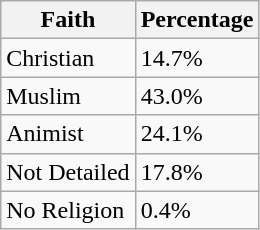<table class="wikitable">
<tr>
<th>Faith</th>
<th>Percentage</th>
</tr>
<tr>
<td>Christian</td>
<td>14.7%</td>
</tr>
<tr>
<td>Muslim</td>
<td>43.0%</td>
</tr>
<tr>
<td>Animist</td>
<td>24.1%</td>
</tr>
<tr>
<td>Not Detailed</td>
<td>17.8%</td>
</tr>
<tr>
<td>No Religion</td>
<td>0.4%</td>
</tr>
</table>
